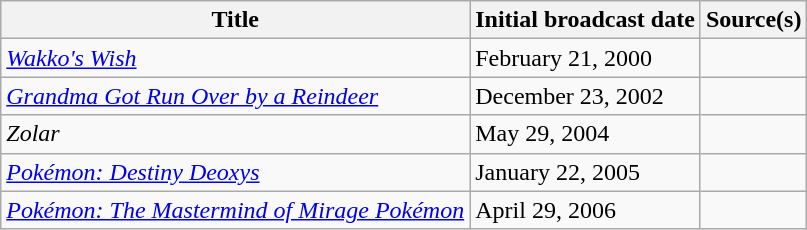<table class="wikitable sortable">
<tr>
<th>Title</th>
<th>Initial broadcast date</th>
<th>Source(s)</th>
</tr>
<tr>
<td><em><a href='#'>Wakko's Wish</a></em></td>
<td>February 21, 2000</td>
<td></td>
</tr>
<tr>
<td><em><a href='#'>Grandma Got Run Over by a Reindeer</a></em></td>
<td>December 23, 2002</td>
<td></td>
</tr>
<tr>
<td><em>Zolar</em></td>
<td>May 29, 2004</td>
<td></td>
</tr>
<tr>
<td><em><a href='#'>Pokémon: Destiny Deoxys</a></em></td>
<td>January 22, 2005</td>
<td></td>
</tr>
<tr>
<td><em><a href='#'>Pokémon: The Mastermind of Mirage Pokémon</a></em></td>
<td>April 29, 2006</td>
<td></td>
</tr>
</table>
